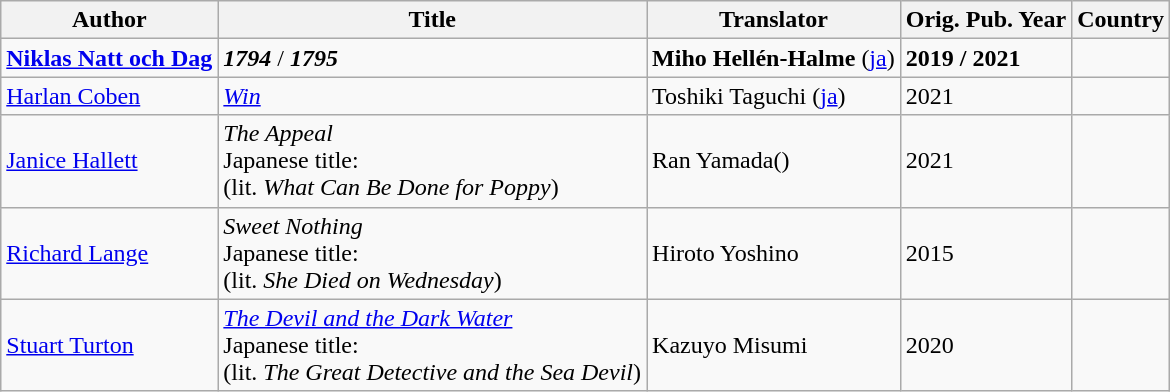<table class="wikitable">
<tr>
<th>Author</th>
<th>Title</th>
<th>Translator</th>
<th>Orig. Pub. Year</th>
<th>Country</th>
</tr>
<tr>
<td><strong><a href='#'>Niklas Natt och Dag</a></strong></td>
<td><strong><em>1794</em></strong> / <strong><em>1795</em></strong></td>
<td><strong>Miho Hellén-Halme</strong> (<a href='#'>ja</a>)</td>
<td><strong>2019 / 2021</strong></td>
<td><strong></strong></td>
</tr>
<tr>
<td><a href='#'>Harlan Coben</a></td>
<td><em><a href='#'>Win</a></em><br></td>
<td>Toshiki Taguchi (<a href='#'>ja</a>)</td>
<td>2021</td>
<td></td>
</tr>
<tr>
<td><a href='#'>Janice Hallett</a></td>
<td><em>The Appeal</em><br>Japanese title: <br>(lit. <em>What Can Be Done for Poppy</em>)</td>
<td>Ran Yamada()</td>
<td>2021</td>
<td></td>
</tr>
<tr>
<td><a href='#'>Richard Lange</a></td>
<td><em>Sweet Nothing</em><br>Japanese title: <br>(lit. <em>She Died on Wednesday</em>)</td>
<td>Hiroto Yoshino</td>
<td>2015</td>
<td></td>
</tr>
<tr>
<td><a href='#'>Stuart Turton</a></td>
<td><em><a href='#'>The Devil and the Dark Water</a></em><br>Japanese title: <br>(lit. <em>The Great Detective and the Sea Devil</em>)</td>
<td>Kazuyo Misumi</td>
<td>2020</td>
<td></td>
</tr>
</table>
